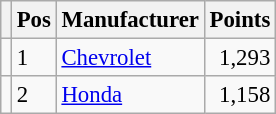<table class="wikitable" style="font-size: 95%;">
<tr>
<th></th>
<th>Pos</th>
<th>Manufacturer</th>
<th>Points</th>
</tr>
<tr>
<td align="left"></td>
<td>1</td>
<td> <a href='#'>Chevrolet</a></td>
<td align="right">1,293</td>
</tr>
<tr>
<td align="left"></td>
<td>2</td>
<td> <a href='#'>Honda</a></td>
<td align="right">1,158</td>
</tr>
</table>
